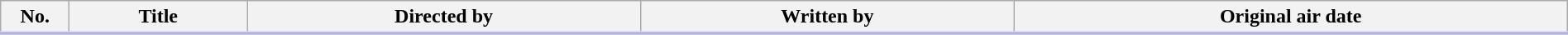<table class="plainrowheaders wikitable" style="width:100%; margin:auto; background:#FFF;">
<tr style="border-bottom: 3px solid #CCF;">
<th style="width:3em;">No.</th>
<th>Title</th>
<th>Directed by</th>
<th>Written by</th>
<th>Original air date</th>
</tr>
<tr>
</tr>
</table>
